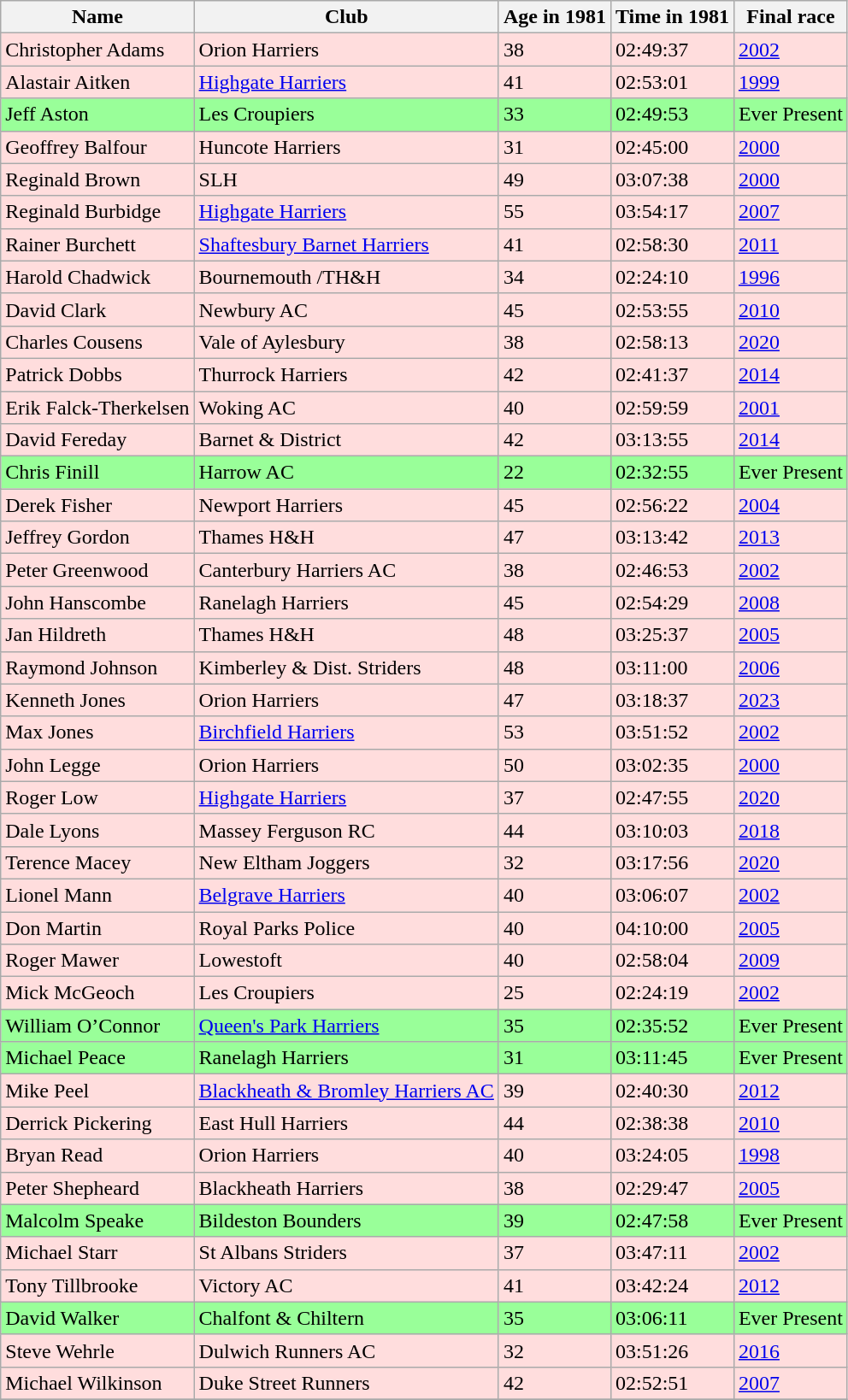<table class="wikitable sortable">
<tr>
<th>Name</th>
<th>Club</th>
<th>Age in 1981</th>
<th>Time in 1981</th>
<th>Final race</th>
</tr>
<tr style="background: #FDD">
<td>Christopher Adams</td>
<td>Orion Harriers</td>
<td>38</td>
<td>02:49:37</td>
<td><a href='#'>2002</a></td>
</tr>
<tr style="background: #FDD">
<td>Alastair Aitken</td>
<td><a href='#'>Highgate Harriers</a></td>
<td>41</td>
<td>02:53:01</td>
<td><a href='#'>1999</a></td>
</tr>
<tr style="background: #99FF99">
<td>Jeff Aston</td>
<td>Les Croupiers</td>
<td>33</td>
<td>02:49:53</td>
<td>Ever Present</td>
</tr>
<tr style="background: #FDD">
<td>Geoffrey Balfour</td>
<td>Huncote Harriers</td>
<td>31</td>
<td>02:45:00</td>
<td><a href='#'>2000</a></td>
</tr>
<tr style="background: #FDD">
<td>Reginald Brown</td>
<td>SLH</td>
<td>49</td>
<td>03:07:38</td>
<td><a href='#'>2000</a></td>
</tr>
<tr style="background: #FDD">
<td>Reginald Burbidge</td>
<td><a href='#'>Highgate Harriers</a></td>
<td>55</td>
<td>03:54:17</td>
<td><a href='#'>2007</a></td>
</tr>
<tr style="background: #FDD">
<td>Rainer Burchett</td>
<td><a href='#'>Shaftesbury Barnet Harriers</a></td>
<td>41</td>
<td>02:58:30</td>
<td><a href='#'>2011</a></td>
</tr>
<tr style="background: #FDD">
<td>Harold Chadwick</td>
<td>Bournemouth /TH&H</td>
<td>34</td>
<td>02:24:10</td>
<td><a href='#'>1996</a></td>
</tr>
<tr style="background: #FDD">
<td>David Clark</td>
<td>Newbury AC</td>
<td>45</td>
<td>02:53:55</td>
<td><a href='#'>2010</a></td>
</tr>
<tr style="background: #FDD">
<td>Charles Cousens</td>
<td>Vale of Aylesbury</td>
<td>38</td>
<td>02:58:13</td>
<td><a href='#'>2020</a></td>
</tr>
<tr style="background: #FDD">
<td>Patrick Dobbs</td>
<td>Thurrock Harriers</td>
<td>42</td>
<td>02:41:37</td>
<td><a href='#'>2014</a></td>
</tr>
<tr style="background: #FDD">
<td>Erik Falck-Therkelsen</td>
<td>Woking AC</td>
<td>40</td>
<td>02:59:59</td>
<td><a href='#'>2001</a></td>
</tr>
<tr style="background: #FDD">
<td>David Fereday</td>
<td>Barnet & District</td>
<td>42</td>
<td>03:13:55</td>
<td><a href='#'>2014</a></td>
</tr>
<tr style="background: #99FF99">
<td>Chris Finill</td>
<td>Harrow AC</td>
<td>22</td>
<td>02:32:55</td>
<td>Ever Present</td>
</tr>
<tr style="background: #FDD">
<td>Derek Fisher</td>
<td>Newport Harriers</td>
<td>45</td>
<td>02:56:22</td>
<td><a href='#'>2004</a></td>
</tr>
<tr style="background: #FDD">
<td>Jeffrey Gordon</td>
<td>Thames H&H</td>
<td>47</td>
<td>03:13:42</td>
<td><a href='#'>2013</a></td>
</tr>
<tr style="background: #FDD">
<td>Peter Greenwood</td>
<td>Canterbury Harriers AC</td>
<td>38</td>
<td>02:46:53</td>
<td><a href='#'>2002</a></td>
</tr>
<tr style="background: #FDD">
<td>John Hanscombe</td>
<td>Ranelagh Harriers</td>
<td>45</td>
<td>02:54:29</td>
<td><a href='#'>2008</a></td>
</tr>
<tr style="background: #FDD">
<td>Jan Hildreth</td>
<td>Thames H&H</td>
<td>48</td>
<td>03:25:37</td>
<td><a href='#'>2005</a></td>
</tr>
<tr style="background: #FDD">
<td>Raymond Johnson</td>
<td>Kimberley & Dist. Striders</td>
<td>48</td>
<td>03:11:00</td>
<td><a href='#'>2006</a></td>
</tr>
<tr style="background: #FDD">
<td>Kenneth Jones</td>
<td>Orion Harriers</td>
<td>47</td>
<td>03:18:37</td>
<td><a href='#'>2023</a></td>
</tr>
<tr style="background: #FDD">
<td>Max Jones</td>
<td><a href='#'>Birchfield Harriers</a></td>
<td>53</td>
<td>03:51:52</td>
<td><a href='#'>2002</a></td>
</tr>
<tr style="background: #FDD">
<td>John Legge</td>
<td>Orion Harriers</td>
<td>50</td>
<td>03:02:35</td>
<td><a href='#'>2000</a></td>
</tr>
<tr style="background: #FDD">
<td>Roger Low</td>
<td><a href='#'>Highgate Harriers</a></td>
<td>37</td>
<td>02:47:55</td>
<td><a href='#'>2020</a></td>
</tr>
<tr style="background: #FDD">
<td>Dale Lyons</td>
<td>Massey Ferguson RC</td>
<td>44</td>
<td>03:10:03</td>
<td><a href='#'>2018</a></td>
</tr>
<tr style="background: #FDD">
<td>Terence Macey</td>
<td>New Eltham Joggers</td>
<td>32</td>
<td>03:17:56</td>
<td><a href='#'>2020</a></td>
</tr>
<tr style="background: #FDD">
<td>Lionel Mann</td>
<td><a href='#'>Belgrave Harriers</a></td>
<td>40</td>
<td>03:06:07</td>
<td><a href='#'>2002</a></td>
</tr>
<tr style="background: #FDD">
<td>Don Martin</td>
<td>Royal Parks Police</td>
<td>40</td>
<td>04:10:00</td>
<td><a href='#'>2005</a></td>
</tr>
<tr style="background: #FDD">
<td>Roger Mawer</td>
<td>Lowestoft</td>
<td>40</td>
<td>02:58:04</td>
<td><a href='#'>2009</a></td>
</tr>
<tr style="background: #FDD">
<td>Mick McGeoch</td>
<td>Les Croupiers</td>
<td>25</td>
<td>02:24:19</td>
<td><a href='#'>2002</a></td>
</tr>
<tr style="background: #99FF99">
<td>William O’Connor</td>
<td><a href='#'>Queen's Park Harriers</a></td>
<td>35</td>
<td>02:35:52</td>
<td>Ever Present</td>
</tr>
<tr style="background: #99FF99">
<td>Michael Peace</td>
<td>Ranelagh Harriers</td>
<td>31</td>
<td>03:11:45</td>
<td>Ever Present</td>
</tr>
<tr style="background: #FDD">
<td>Mike Peel</td>
<td><a href='#'>Blackheath & Bromley Harriers AC</a></td>
<td>39</td>
<td>02:40:30</td>
<td><a href='#'>2012</a></td>
</tr>
<tr style="background: #FDD">
<td>Derrick Pickering</td>
<td>East Hull Harriers</td>
<td>44</td>
<td>02:38:38</td>
<td><a href='#'>2010</a></td>
</tr>
<tr style="background: #FDD">
<td>Bryan Read</td>
<td>Orion Harriers</td>
<td>40</td>
<td>03:24:05</td>
<td><a href='#'>1998</a></td>
</tr>
<tr style="background: #FDD">
<td>Peter Shepheard</td>
<td>Blackheath Harriers</td>
<td>38</td>
<td>02:29:47</td>
<td><a href='#'>2005</a></td>
</tr>
<tr style="background: #99FF99">
<td>Malcolm Speake</td>
<td>Bildeston Bounders</td>
<td>39</td>
<td>02:47:58</td>
<td>Ever Present</td>
</tr>
<tr style="background: #FDD">
<td>Michael Starr</td>
<td>St Albans Striders</td>
<td>37</td>
<td>03:47:11</td>
<td><a href='#'>2002</a></td>
</tr>
<tr style="background: #FDD">
<td>Tony Tillbrooke</td>
<td>Victory AC</td>
<td>41</td>
<td>03:42:24</td>
<td><a href='#'>2012</a></td>
</tr>
<tr style="background: #99FF99">
<td>David Walker</td>
<td>Chalfont & Chiltern</td>
<td>35</td>
<td>03:06:11</td>
<td>Ever Present</td>
</tr>
<tr style="background: #FDD">
<td>Steve Wehrle</td>
<td>Dulwich Runners AC</td>
<td>32</td>
<td>03:51:26</td>
<td><a href='#'>2016</a></td>
</tr>
<tr style="background: #FDD">
<td>Michael Wilkinson</td>
<td>Duke Street Runners</td>
<td>42</td>
<td>02:52:51</td>
<td><a href='#'>2007</a></td>
</tr>
<tr>
</tr>
</table>
